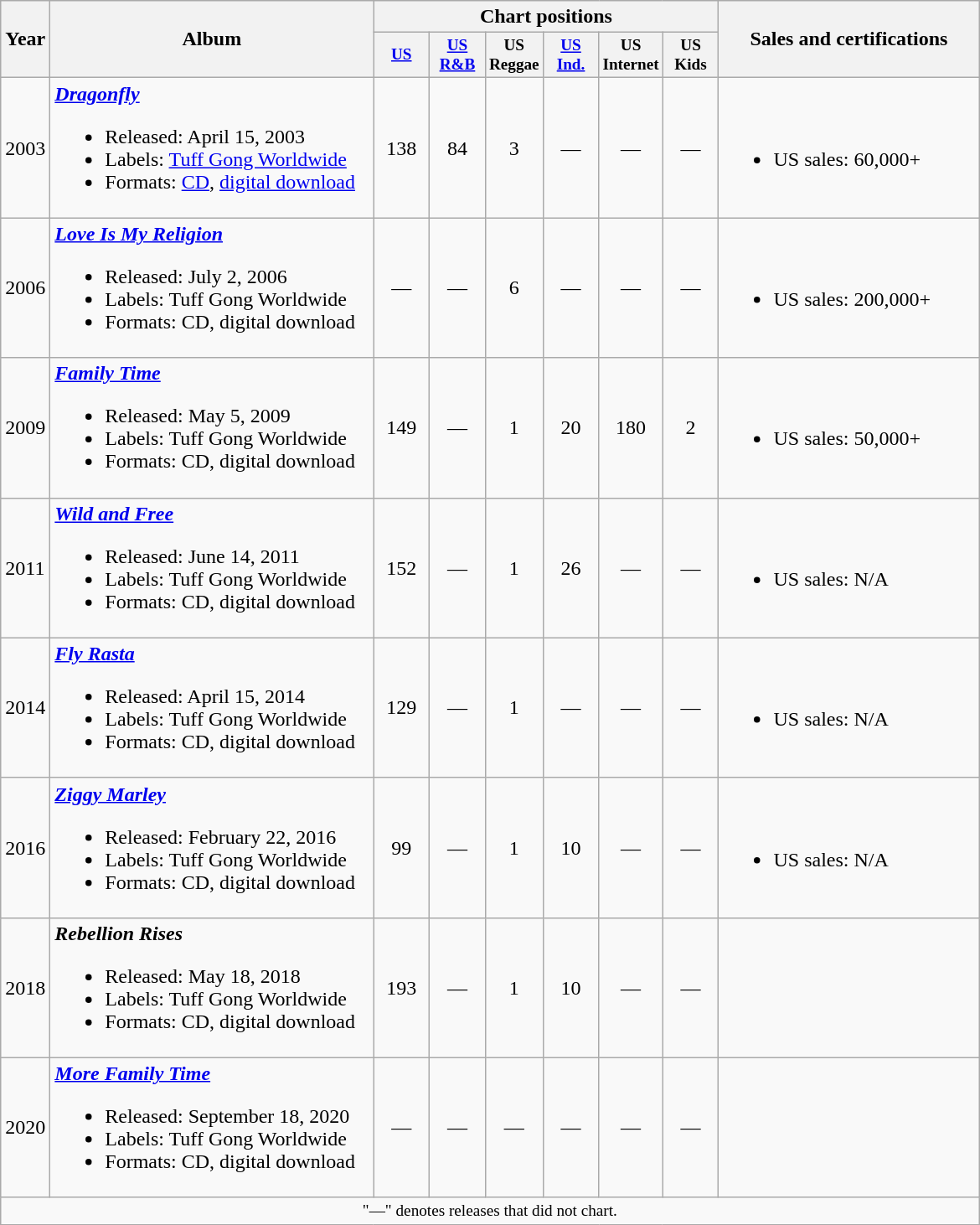<table class="wikitable">
<tr>
<th rowspan="2">Year</th>
<th width="250" rowspan="2">Album</th>
<th colspan="6">Chart positions</th>
<th width="200" rowspan="2">Sales and certifications</th>
</tr>
<tr>
<th style="width:3em;font-size:80%;"><a href='#'>US</a></th>
<th style="width:3em;font-size:80%;"><a href='#'>US R&B</a></th>
<th style="width:3em;font-size:80%;">US Reggae</th>
<th style="width:3em;font-size:80%;"><a href='#'>US Ind.</a></th>
<th style="width:3em;font-size:80%;">US Internet</th>
<th style="width:3em;font-size:80%;">US Kids</th>
</tr>
<tr>
<td>2003</td>
<td><strong><em><a href='#'>Dragonfly</a></em></strong><br><ul><li>Released: April 15, 2003</li><li>Labels: <a href='#'>Tuff Gong Worldwide</a></li><li>Formats: <a href='#'>CD</a>, <a href='#'>digital download</a></li></ul></td>
<td align="center">138</td>
<td align="center">84</td>
<td align="center">3</td>
<td align="center">—</td>
<td align="center">—</td>
<td align="center">—</td>
<td align="left"><br><ul><li>US sales: 60,000+</li></ul></td>
</tr>
<tr>
<td>2006</td>
<td><strong><em><a href='#'>Love Is My Religion</a></em></strong><br><ul><li>Released: July 2, 2006</li><li>Labels: Tuff Gong Worldwide</li><li>Formats: CD, digital download</li></ul></td>
<td align="center">—</td>
<td align="center">—</td>
<td align="center">6</td>
<td align="center">—</td>
<td align="center">—</td>
<td align="center">—</td>
<td align="left"><br><ul><li>US sales: 200,000+</li></ul></td>
</tr>
<tr>
<td>2009</td>
<td><strong><em><a href='#'>Family Time</a></em></strong><br><ul><li>Released: May 5, 2009</li><li>Labels: Tuff Gong Worldwide</li><li>Formats: CD, digital download</li></ul></td>
<td align="center">149</td>
<td align="center">—</td>
<td align="center">1</td>
<td align="center">20</td>
<td align="center">180</td>
<td align="center">2</td>
<td align="left"><br><ul><li>US sales: 50,000+</li></ul></td>
</tr>
<tr>
<td>2011</td>
<td><strong><em><a href='#'>Wild and Free</a></em></strong><br><ul><li>Released: June 14, 2011</li><li>Labels: Tuff Gong Worldwide</li><li>Formats: CD, digital download</li></ul></td>
<td align="center">152</td>
<td align="center">—</td>
<td align="center">1</td>
<td align="center">26</td>
<td align="center">—</td>
<td align="center">—</td>
<td align="left"><br><ul><li>US sales: N/A</li></ul></td>
</tr>
<tr>
<td>2014</td>
<td><strong><em><a href='#'>Fly Rasta</a></em></strong><br><ul><li>Released: April 15, 2014</li><li>Labels: Tuff Gong Worldwide</li><li>Formats: CD, digital download</li></ul></td>
<td align="center">129</td>
<td align="center">—</td>
<td align="center">1</td>
<td align="center">—</td>
<td align="center">—</td>
<td align="center">—</td>
<td align="left"><br><ul><li>US sales: N/A</li></ul></td>
</tr>
<tr>
<td>2016</td>
<td><strong><em><a href='#'>Ziggy Marley</a></em></strong><br><ul><li>Released: February 22, 2016</li><li>Labels: Tuff Gong Worldwide</li><li>Formats: CD, digital download</li></ul></td>
<td align="center">99</td>
<td align="center">—</td>
<td align="center">1</td>
<td align="center">10</td>
<td align="center">—</td>
<td align="center">—</td>
<td align="left"><br><ul><li>US sales: N/A</li></ul></td>
</tr>
<tr>
<td>2018</td>
<td><strong><em>Rebellion Rises</em></strong><br><ul><li>Released: May 18, 2018</li><li>Labels: Tuff Gong Worldwide</li><li>Formats: CD, digital download</li></ul></td>
<td align="center">193</td>
<td align="center">—</td>
<td align="center">1</td>
<td align="center">10</td>
<td align="center">—</td>
<td align="center">—</td>
<td align="left"></td>
</tr>
<tr>
<td>2020</td>
<td><strong><em><a href='#'>More Family Time</a></em></strong><br><ul><li>Released: September 18, 2020</li><li>Labels: Tuff Gong Worldwide</li><li>Formats: CD, digital download</li></ul></td>
<td align="center">—</td>
<td align="center">—</td>
<td align="center">—</td>
<td align="center">—</td>
<td align="center">—</td>
<td align="center">—</td>
<td align="left"></td>
</tr>
<tr>
<td colspan="9" align="center" style="font-size:80%">"—" denotes releases that did not chart.</td>
</tr>
</table>
